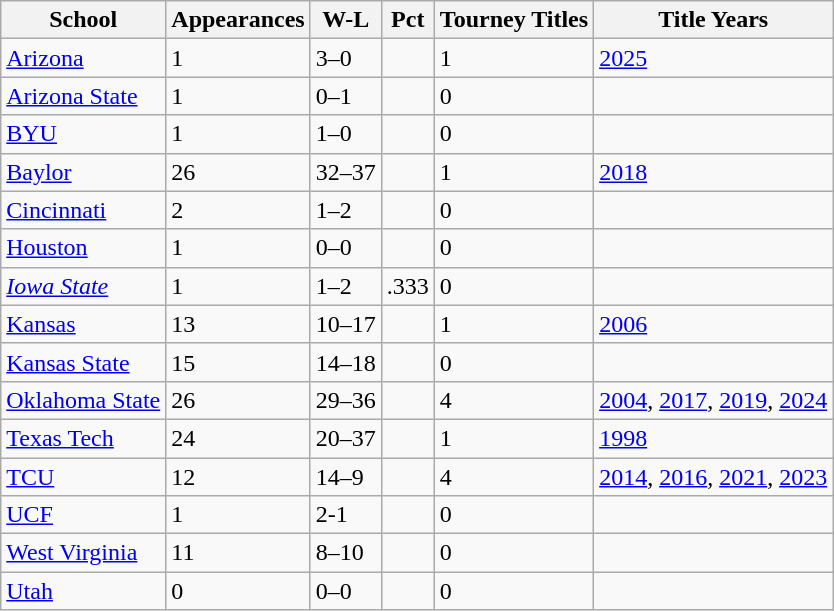<table class="wikitable sortable">
<tr>
<th>School</th>
<th>Appearances</th>
<th>W-L</th>
<th>Pct</th>
<th>Tourney Titles</th>
<th>Title Years</th>
</tr>
<tr>
<td><a href='#'>Arizona</a></td>
<td>1</td>
<td>3–0</td>
<td></td>
<td>1</td>
<td><a href='#'>2025</a></td>
</tr>
<tr>
<td><a href='#'>Arizona State</a></td>
<td>1</td>
<td>0–1</td>
<td></td>
<td>0</td>
<td></td>
</tr>
<tr>
<td><a href='#'>BYU</a></td>
<td>1</td>
<td>1–0</td>
<td></td>
<td>0</td>
<td></td>
</tr>
<tr>
<td><a href='#'>Baylor</a></td>
<td>26</td>
<td>32–37</td>
<td></td>
<td>1</td>
<td><a href='#'>2018</a></td>
</tr>
<tr>
<td><a href='#'>Cincinnati</a></td>
<td>2</td>
<td>1–2</td>
<td></td>
<td>0</td>
<td></td>
</tr>
<tr>
<td><a href='#'>Houston</a></td>
<td>1</td>
<td>0–0</td>
<td></td>
<td>0</td>
<td></td>
</tr>
<tr>
<td><em><a href='#'>Iowa State</a></em></td>
<td>1</td>
<td>1–2</td>
<td>.333</td>
<td>0</td>
<td></td>
</tr>
<tr>
<td><a href='#'>Kansas</a></td>
<td>13</td>
<td>10–17</td>
<td></td>
<td>1</td>
<td><a href='#'>2006</a></td>
</tr>
<tr>
<td><a href='#'>Kansas State</a></td>
<td>15</td>
<td>14–18</td>
<td></td>
<td>0</td>
<td></td>
</tr>
<tr>
<td><a href='#'>Oklahoma State</a></td>
<td>26</td>
<td>29–36</td>
<td></td>
<td>4</td>
<td><a href='#'>2004</a>, <a href='#'>2017</a>, <a href='#'>2019</a>, <a href='#'>2024</a></td>
</tr>
<tr>
<td><a href='#'>Texas Tech</a></td>
<td>24</td>
<td>20–37</td>
<td></td>
<td>1</td>
<td><a href='#'>1998</a></td>
</tr>
<tr>
<td><a href='#'>TCU</a></td>
<td>12</td>
<td>14–9</td>
<td></td>
<td>4</td>
<td><a href='#'>2014</a>, <a href='#'>2016</a>, <a href='#'>2021</a>, <a href='#'>2023</a></td>
</tr>
<tr>
<td><a href='#'>UCF</a></td>
<td>1</td>
<td>2-1</td>
<td></td>
<td>0</td>
<td></td>
</tr>
<tr>
<td><a href='#'>West Virginia</a></td>
<td>11</td>
<td>8–10</td>
<td></td>
<td>0</td>
<td></td>
</tr>
<tr>
<td><a href='#'>Utah</a></td>
<td>0</td>
<td>0–0</td>
<td></td>
<td>0</td>
<td></td>
</tr>
</table>
